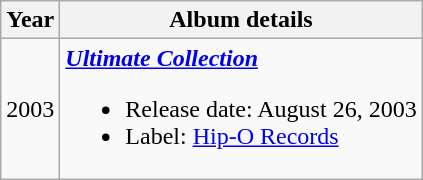<table class="wikitable" style="text-align:center;">
<tr>
<th>Year</th>
<th>Album details</th>
</tr>
<tr>
<td>2003</td>
<td style="text-align:left;"><strong><em><a href='#'>Ultimate Collection</a></em></strong><br><ul><li>Release date: August 26, 2003</li><li>Label: <a href='#'>Hip-O Records</a></li></ul></td>
</tr>
</table>
